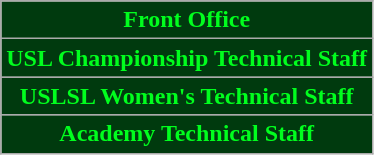<table class="wikitable">
<tr>
<th style="background:#003a0e; color:#00FE1E;" scope="col" colspan="2">Front Office<br>
</th>
</tr>
<tr>
<th style="background:#003a0e; color:#00FE1E;" scope="col" colspan="2">USL Championship Technical Staff<br>



</th>
</tr>
<tr>
<th style="background:#003a0e; color:#00FE1E;" scope="col" colspan="2">USLSL Women's Technical Staff<br>



</th>
</tr>
<tr>
<th style="background:#003a0e; color:#00FE1E;" scope="col" colspan="2">Academy Technical Staff<br></th>
</tr>
</table>
